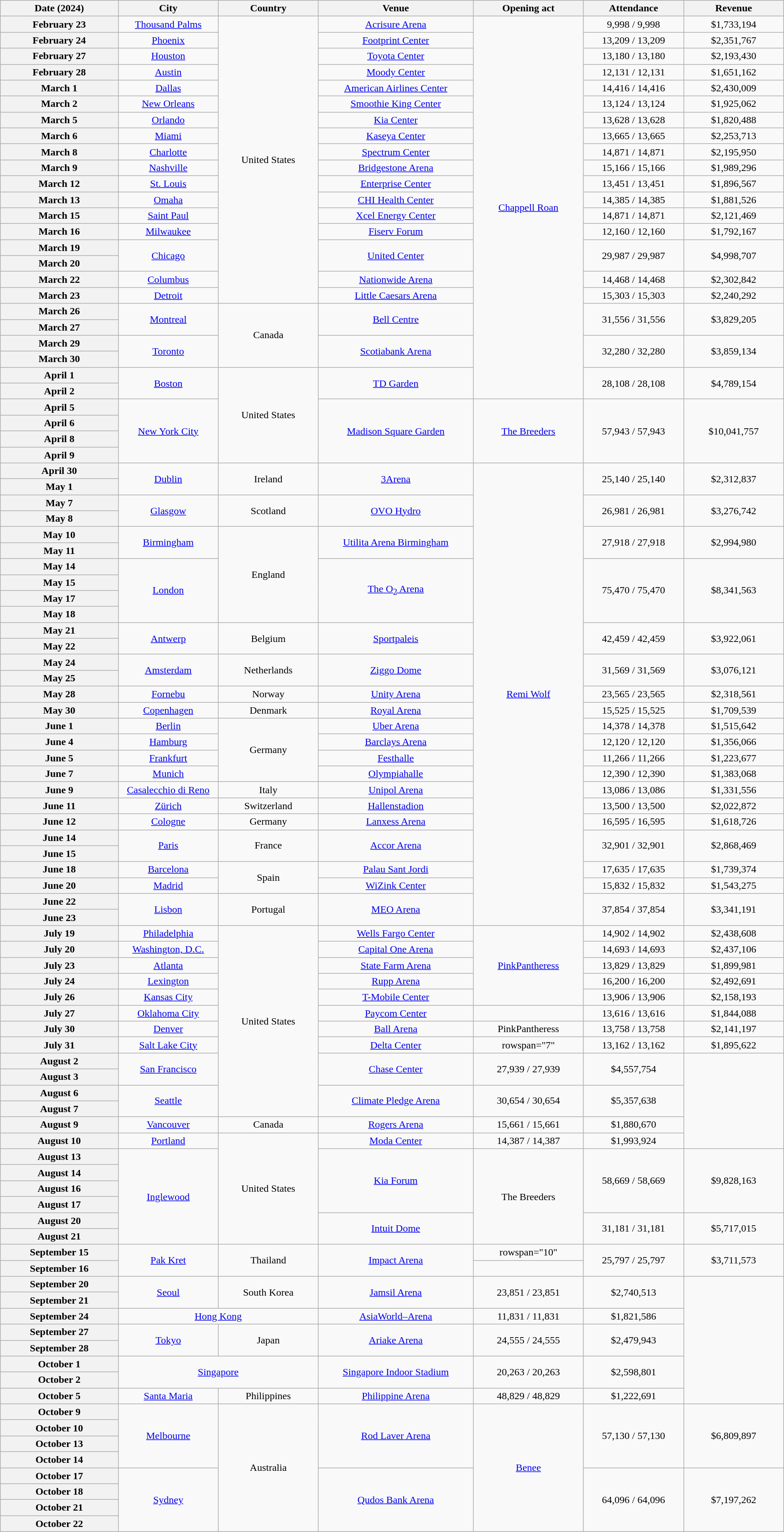<table class="wikitable plainrowheaders" style="text-align:center;">
<tr>
<th scope="col" style="width:12em;">Date (2024)</th>
<th scope="col" style="width:10em;">City</th>
<th scope="col" style="width:10em;">Country</th>
<th scope="col" style="width:16em;">Venue</th>
<th scope="col" style="width:11em;">Opening act</th>
<th scope="col" style="width:10em;">Attendance</th>
<th scope="col" style="width:10em;">Revenue</th>
</tr>
<tr>
<th scope="row" style="text-align:center;">February 23</th>
<td><a href='#'>Thousand Palms</a></td>
<td rowspan="18">United States</td>
<td><a href='#'>Acrisure Arena</a></td>
<td rowspan="24"><a href='#'>Chappell Roan</a></td>
<td>9,998 / 9,998</td>
<td>$1,733,194</td>
</tr>
<tr>
<th scope="row" style="text-align:center;">February 24</th>
<td><a href='#'>Phoenix</a></td>
<td><a href='#'>Footprint Center</a></td>
<td>13,209 / 13,209</td>
<td>$2,351,767</td>
</tr>
<tr>
<th scope="row" style="text-align:center;">February 27</th>
<td><a href='#'>Houston</a></td>
<td><a href='#'>Toyota Center</a></td>
<td>13,180 / 13,180</td>
<td>$2,193,430</td>
</tr>
<tr>
<th scope="row" style="text-align:center;">February 28</th>
<td><a href='#'>Austin</a></td>
<td><a href='#'>Moody Center</a></td>
<td>12,131 / 12,131</td>
<td>$1,651,162</td>
</tr>
<tr>
<th scope="row" style="text-align:center;">March 1</th>
<td><a href='#'>Dallas</a></td>
<td><a href='#'>American Airlines Center</a></td>
<td>14,416 / 14,416</td>
<td>$2,430,009</td>
</tr>
<tr>
<th scope="row" style="text-align:center;">March 2</th>
<td><a href='#'>New Orleans</a></td>
<td><a href='#'>Smoothie King Center</a></td>
<td>13,124 / 13,124</td>
<td>$1,925,062</td>
</tr>
<tr>
<th scope="row" style="text-align:center;">March 5</th>
<td><a href='#'>Orlando</a></td>
<td><a href='#'>Kia Center</a></td>
<td>13,628 / 13,628</td>
<td>$1,820,488</td>
</tr>
<tr>
<th scope="row" style="text-align:center;">March 6</th>
<td><a href='#'>Miami</a></td>
<td><a href='#'>Kaseya Center</a></td>
<td>13,665 / 13,665</td>
<td>$2,253,713</td>
</tr>
<tr>
<th scope="row" style="text-align:center;">March 8</th>
<td><a href='#'>Charlotte</a></td>
<td><a href='#'>Spectrum Center</a></td>
<td>14,871 / 14,871</td>
<td>$2,195,950</td>
</tr>
<tr>
<th scope="row" style="text-align:center;">March 9</th>
<td><a href='#'>Nashville</a></td>
<td><a href='#'>Bridgestone Arena</a></td>
<td>15,166 / 15,166</td>
<td>$1,989,296</td>
</tr>
<tr>
<th scope="row" style="text-align:center;">March 12</th>
<td><a href='#'>St. Louis</a></td>
<td><a href='#'>Enterprise Center</a></td>
<td>13,451 / 13,451</td>
<td>$1,896,567</td>
</tr>
<tr>
<th scope="row" style="text-align:center;">March 13</th>
<td><a href='#'>Omaha</a></td>
<td><a href='#'>CHI Health Center</a></td>
<td>14,385 / 14,385</td>
<td>$1,881,526</td>
</tr>
<tr>
<th scope="row" style="text-align:center;">March 15</th>
<td><a href='#'>Saint Paul</a></td>
<td><a href='#'>Xcel Energy Center</a></td>
<td>14,871 / 14,871</td>
<td>$2,121,469</td>
</tr>
<tr>
<th scope="row" style="text-align:center;">March 16</th>
<td><a href='#'>Milwaukee</a></td>
<td><a href='#'>Fiserv Forum</a></td>
<td>12,160 / 12,160</td>
<td>$1,792,167</td>
</tr>
<tr>
<th scope="row" style="text-align:center;">March 19</th>
<td rowspan="2"><a href='#'>Chicago</a></td>
<td rowspan="2"><a href='#'>United Center</a></td>
<td rowspan="2">29,987 / 29,987</td>
<td rowspan="2">$4,998,707</td>
</tr>
<tr>
<th scope="row" style="text-align:center;">March 20</th>
</tr>
<tr>
<th scope="row" style="text-align:center;">March 22</th>
<td><a href='#'>Columbus</a></td>
<td><a href='#'>Nationwide Arena</a></td>
<td>14,468 / 14,468</td>
<td>$2,302,842</td>
</tr>
<tr>
<th scope="row" style="text-align:center;">March 23</th>
<td><a href='#'>Detroit</a></td>
<td><a href='#'>Little Caesars Arena</a></td>
<td>15,303 / 15,303</td>
<td>$2,240,292</td>
</tr>
<tr>
<th scope="row" style="text-align:center;">March 26</th>
<td rowspan="2"><a href='#'>Montreal</a></td>
<td rowspan="4">Canada</td>
<td rowspan="2"><a href='#'>Bell Centre</a></td>
<td rowspan="2">31,556 / 31,556</td>
<td rowspan="2">$3,829,205</td>
</tr>
<tr>
<th scope="row" style="text-align:center;">March 27</th>
</tr>
<tr>
<th scope="row" style="text-align:center;">March 29</th>
<td rowspan="2"><a href='#'>Toronto</a></td>
<td rowspan="2"><a href='#'>Scotiabank Arena</a></td>
<td rowspan="2">32,280 / 32,280</td>
<td rowspan="2">$3,859,134</td>
</tr>
<tr>
<th scope="row" style="text-align:center;">March 30</th>
</tr>
<tr>
<th scope="row" style="text-align:center;">April 1</th>
<td rowspan="2"><a href='#'>Boston</a></td>
<td rowspan="6">United States</td>
<td rowspan="2"><a href='#'>TD Garden</a></td>
<td rowspan="2">28,108 / 28,108</td>
<td rowspan="2">$4,789,154</td>
</tr>
<tr>
<th scope="row" style="text-align:center;">April 2</th>
</tr>
<tr>
<th scope="row" style="text-align:center;">April 5</th>
<td rowspan="4"><a href='#'>New York City</a></td>
<td rowspan="4"><a href='#'>Madison Square Garden</a></td>
<td rowspan="4"><a href='#'>The Breeders</a></td>
<td rowspan="4">57,943 / 57,943</td>
<td rowspan="4">$10,041,757</td>
</tr>
<tr>
<th scope="row" style="text-align:center;">April 6</th>
</tr>
<tr>
<th scope="row" style="text-align:center;">April 8</th>
</tr>
<tr>
<th scope="row" style="text-align:center;">April 9</th>
</tr>
<tr>
<th scope="row" style="text-align:center;">April 30</th>
<td rowspan="2"><a href='#'>Dublin</a></td>
<td rowspan="2">Ireland</td>
<td rowspan="2"><a href='#'>3Arena</a></td>
<td rowspan="29"><a href='#'>Remi Wolf</a></td>
<td rowspan="2">25,140 / 25,140</td>
<td rowspan="2">$2,312,837</td>
</tr>
<tr>
<th scope="row" style="text-align:center;">May 1</th>
</tr>
<tr>
<th scope="row" style="text-align:center;">May 7</th>
<td rowspan="2"><a href='#'>Glasgow</a></td>
<td rowspan="2">Scotland</td>
<td rowspan="2"><a href='#'>OVO Hydro</a></td>
<td rowspan="2">26,981 / 26,981</td>
<td rowspan="2">$3,276,742</td>
</tr>
<tr>
<th scope="row" style="text-align:center;">May 8</th>
</tr>
<tr>
<th scope="row" style="text-align:center;">May 10</th>
<td rowspan="2"><a href='#'>Birmingham</a></td>
<td rowspan="6">England</td>
<td rowspan="2"><a href='#'>Utilita Arena Birmingham</a></td>
<td rowspan="2">27,918 / 27,918</td>
<td rowspan="2">$2,994,980</td>
</tr>
<tr>
<th scope="row" style="text-align:center;">May 11</th>
</tr>
<tr>
<th scope="row" style="text-align:center;">May 14</th>
<td rowspan="4"><a href='#'>London</a></td>
<td rowspan="4"><a href='#'>The O<sub>2</sub> Arena</a></td>
<td rowspan="4">75,470 / 75,470</td>
<td rowspan="4">$8,341,563</td>
</tr>
<tr>
<th scope="row" style="text-align:center;">May 15</th>
</tr>
<tr>
<th scope="row" style="text-align:center;">May 17</th>
</tr>
<tr>
<th scope="row" style="text-align:center;">May 18</th>
</tr>
<tr>
<th scope="row" style="text-align:center;">May 21</th>
<td rowspan="2"><a href='#'>Antwerp</a></td>
<td rowspan="2">Belgium</td>
<td rowspan="2"><a href='#'>Sportpaleis</a></td>
<td rowspan="2">42,459 / 42,459</td>
<td rowspan="2">$3,922,061</td>
</tr>
<tr>
<th scope="row" style="text-align:center;">May 22</th>
</tr>
<tr>
<th scope="row" style="text-align:center;">May 24</th>
<td rowspan="2"><a href='#'>Amsterdam</a></td>
<td rowspan="2">Netherlands</td>
<td rowspan="2"><a href='#'>Ziggo Dome</a></td>
<td rowspan="2">31,569 / 31,569</td>
<td rowspan="2">$3,076,121</td>
</tr>
<tr>
<th scope="row" style="text-align:center;">May 25</th>
</tr>
<tr>
<th scope="row" style="text-align:center;">May 28</th>
<td><a href='#'>Fornebu</a></td>
<td>Norway</td>
<td><a href='#'>Unity Arena</a></td>
<td>23,565 / 23,565</td>
<td>$2,318,561</td>
</tr>
<tr>
<th scope="row" style="text-align:center;">May 30</th>
<td><a href='#'>Copenhagen</a></td>
<td>Denmark</td>
<td><a href='#'>Royal Arena</a></td>
<td>15,525 / 15,525</td>
<td>$1,709,539</td>
</tr>
<tr>
<th scope="row" style="text-align:center;">June 1</th>
<td><a href='#'>Berlin</a></td>
<td rowspan="4">Germany</td>
<td><a href='#'>Uber Arena</a></td>
<td>14,378 / 14,378</td>
<td>$1,515,642</td>
</tr>
<tr>
<th scope="row" style="text-align:center;">June 4</th>
<td><a href='#'>Hamburg</a></td>
<td><a href='#'>Barclays Arena</a></td>
<td>12,120 / 12,120</td>
<td>$1,356,066</td>
</tr>
<tr>
<th scope="row" style="text-align:center;">June 5</th>
<td><a href='#'>Frankfurt</a></td>
<td><a href='#'>Festhalle</a></td>
<td>11,266 / 11,266</td>
<td>$1,223,677</td>
</tr>
<tr>
<th scope="row" style="text-align:center;">June 7</th>
<td><a href='#'>Munich</a></td>
<td><a href='#'>Olympiahalle</a></td>
<td>12,390 / 12,390</td>
<td>$1,383,068</td>
</tr>
<tr>
<th scope="row" style="text-align:center;">June 9</th>
<td><a href='#'>Casalecchio di Reno</a></td>
<td>Italy</td>
<td><a href='#'>Unipol Arena</a></td>
<td>13,086 / 13,086</td>
<td>$1,331,556</td>
</tr>
<tr>
<th scope="row" style="text-align:center;">June 11</th>
<td><a href='#'>Zürich</a></td>
<td>Switzerland</td>
<td><a href='#'>Hallenstadion</a></td>
<td>13,500 / 13,500</td>
<td>$2,022,872</td>
</tr>
<tr>
<th scope="row" style="text-align:center;">June 12</th>
<td><a href='#'>Cologne</a></td>
<td>Germany</td>
<td><a href='#'>Lanxess Arena</a></td>
<td>16,595 / 16,595</td>
<td>$1,618,726</td>
</tr>
<tr>
<th scope="row" style="text-align:center;">June 14</th>
<td rowspan="2"><a href='#'>Paris</a></td>
<td rowspan="2">France</td>
<td rowspan="2"><a href='#'>Accor Arena</a></td>
<td rowspan="2">32,901 / 32,901</td>
<td rowspan="2">$2,868,469</td>
</tr>
<tr>
<th scope="row" style="text-align:center;">June 15</th>
</tr>
<tr>
<th scope="row" style="text-align:center;">June 18</th>
<td><a href='#'>Barcelona</a></td>
<td rowspan="2">Spain</td>
<td><a href='#'>Palau Sant Jordi</a></td>
<td>17,635 / 17,635</td>
<td>$1,739,374</td>
</tr>
<tr>
<th scope="row" style="text-align:center;">June 20</th>
<td><a href='#'>Madrid</a></td>
<td><a href='#'>WiZink Center</a></td>
<td>15,832 / 15,832</td>
<td>$1,543,275</td>
</tr>
<tr>
<th scope="row" style="text-align:center;">June 22</th>
<td rowspan="2"><a href='#'>Lisbon</a></td>
<td rowspan="2">Portugal</td>
<td rowspan="2"><a href='#'>MEO Arena</a></td>
<td rowspan="2">37,854 / 37,854</td>
<td rowspan="2">$3,341,191</td>
</tr>
<tr>
<th scope="row" style="text-align:center;">June 23</th>
</tr>
<tr>
<th scope="row" style="text-align:center;">July 19</th>
<td><a href='#'>Philadelphia</a></td>
<td rowspan="12">United States</td>
<td><a href='#'>Wells Fargo Center</a></td>
<td rowspan="5"><a href='#'>PinkPantheress</a></td>
<td>14,902 / 14,902</td>
<td>$2,438,608</td>
</tr>
<tr>
<th scope="row" style="text-align:center;">July 20</th>
<td><a href='#'>Washington, D.C.</a></td>
<td><a href='#'>Capital One Arena</a></td>
<td>14,693 / 14,693</td>
<td>$2,437,106</td>
</tr>
<tr>
<th scope="row" style="text-align:center;">July 23</th>
<td><a href='#'>Atlanta</a></td>
<td><a href='#'>State Farm Arena</a></td>
<td>13,829 / 13,829</td>
<td>$1,899,981</td>
</tr>
<tr>
<th scope="row" style="text-align:center;">July 24</th>
<td><a href='#'>Lexington</a></td>
<td><a href='#'>Rupp Arena</a></td>
<td>16,200 / 16,200</td>
<td>$2,492,691</td>
</tr>
<tr>
<th scope="row" style="text-align:center;">July 26</th>
<td><a href='#'>Kansas City</a></td>
<td><a href='#'>T-Mobile Center</a></td>
<td>13,906 / 13,906</td>
<td>$2,158,193</td>
</tr>
<tr>
<th scope="row" style="text-align:center;">July 27</th>
<td><a href='#'>Oklahoma City</a></td>
<td><a href='#'>Paycom Center</a></td>
<td></td>
<td>13,616 / 13,616</td>
<td>$1,844,088</td>
</tr>
<tr>
<th scope="row" style="text-align:center;">July 30</th>
<td><a href='#'>Denver</a></td>
<td><a href='#'>Ball Arena</a></td>
<td>PinkPantheress</td>
<td>13,758 / 13,758</td>
<td>$2,141,197</td>
</tr>
<tr>
<th scope="row" style="text-align:center;">July 31</th>
<td><a href='#'>Salt Lake City</a></td>
<td><a href='#'>Delta Center</a></td>
<td>rowspan="7" </td>
<td>13,162 / 13,162</td>
<td>$1,895,622</td>
</tr>
<tr>
<th scope="row" style="text-align:center;">August 2</th>
<td rowspan="2"><a href='#'>San Francisco</a></td>
<td rowspan="2"><a href='#'>Chase Center</a></td>
<td rowspan="2">27,939 / 27,939</td>
<td rowspan="2">$4,557,754</td>
</tr>
<tr>
<th scope="row" style="text-align:center;">August 3</th>
</tr>
<tr>
<th scope="row" style="text-align:center;">August 6</th>
<td rowspan="2"><a href='#'>Seattle</a></td>
<td rowspan="2"><a href='#'>Climate Pledge Arena</a></td>
<td rowspan="2">30,654 / 30,654</td>
<td rowspan="2">$5,357,638</td>
</tr>
<tr>
<th scope="row" style="text-align:center;">August 7</th>
</tr>
<tr>
<th scope="row" style="text-align:center;">August 9</th>
<td><a href='#'>Vancouver</a></td>
<td>Canada</td>
<td><a href='#'>Rogers Arena</a></td>
<td>15,661 / 15,661</td>
<td>$1,880,670</td>
</tr>
<tr>
<th scope="row" style="text-align:center;">August 10</th>
<td><a href='#'>Portland</a></td>
<td rowspan="7">United States</td>
<td><a href='#'>Moda Center</a></td>
<td>14,387 / 14,387</td>
<td>$1,993,924</td>
</tr>
<tr>
<th scope="row" style="text-align:center;">August 13</th>
<td rowspan="6"><a href='#'>Inglewood</a></td>
<td rowspan="4"><a href='#'>Kia Forum</a></td>
<td rowspan="6">The Breeders</td>
<td rowspan="4">58,669 / 58,669</td>
<td rowspan="4">$9,828,163</td>
</tr>
<tr>
<th scope="row" style="text-align:center;">August 14</th>
</tr>
<tr>
<th scope="row" style="text-align:center;">August 16</th>
</tr>
<tr>
<th scope="row" style="text-align:center;">August 17</th>
</tr>
<tr>
<th scope="row" style="text-align:center;">August 20</th>
<td rowspan="2"><a href='#'>Intuit Dome</a></td>
<td rowspan="2">31,181 / 31,181</td>
<td rowspan="2">$5,717,015</td>
</tr>
<tr>
<th scope="row" style="text-align:center;">August 21</th>
</tr>
<tr>
<th scope="row" style="text-align:center;">September 15</th>
<td rowspan="2"><a href='#'>Pak Kret</a></td>
<td rowspan="2">Thailand</td>
<td rowspan="2"><a href='#'>Impact Arena</a></td>
<td>rowspan="10" </td>
<td rowspan="2">25,797 / 25,797</td>
<td rowspan="2">$3,711,573</td>
</tr>
<tr>
<th scope="row" style="text-align:center;">September 16</th>
</tr>
<tr>
<th scope="row" style="text-align:center;">September 20</th>
<td rowspan="2"><a href='#'>Seoul</a></td>
<td rowspan="2">South Korea</td>
<td rowspan="2"><a href='#'>Jamsil Arena</a></td>
<td rowspan="2">23,851 / 23,851</td>
<td rowspan="2">$2,740,513</td>
</tr>
<tr>
<th scope="row" style="text-align:center;">September 21</th>
</tr>
<tr>
<th scope="row" style="text-align:center;">September 24</th>
<td colspan="2"><a href='#'>Hong Kong</a></td>
<td><a href='#'>AsiaWorld–Arena</a></td>
<td>11,831 / 11,831</td>
<td>$1,821,586</td>
</tr>
<tr>
<th scope="row" style="text-align:center;">September 27</th>
<td rowspan="2"><a href='#'>Tokyo</a></td>
<td rowspan="2">Japan</td>
<td rowspan="2"><a href='#'>Ariake Arena</a></td>
<td rowspan="2">24,555 / 24,555</td>
<td rowspan="2">$2,479,943</td>
</tr>
<tr>
<th scope="row" style="text-align:center;">September 28</th>
</tr>
<tr>
<th scope="row" style="text-align:center;">October 1</th>
<td rowspan="2" colspan="2"><a href='#'>Singapore</a></td>
<td rowspan="2"><a href='#'>Singapore Indoor Stadium</a></td>
<td rowspan="2">20,263 / 20,263</td>
<td rowspan="2">$2,598,801</td>
</tr>
<tr>
<th scope="row" style="text-align:center;">October 2</th>
</tr>
<tr>
<th scope="row" style="text-align:center;">October 5</th>
<td><a href='#'>Santa Maria</a></td>
<td>Philippines</td>
<td><a href='#'>Philippine Arena</a></td>
<td>48,829 / 48,829</td>
<td>$1,222,691</td>
</tr>
<tr>
<th scope="row" style="text-align:center;">October 9</th>
<td rowspan="4"><a href='#'>Melbourne</a></td>
<td rowspan="8">Australia</td>
<td rowspan="4"><a href='#'>Rod Laver Arena</a></td>
<td rowspan="8"><a href='#'>Benee</a></td>
<td rowspan="4">57,130 / 57,130</td>
<td rowspan="4">$6,809,897</td>
</tr>
<tr>
<th scope="row" style="text-align:center;">October 10</th>
</tr>
<tr>
<th scope="row" style="text-align:center;">October 13</th>
</tr>
<tr>
<th scope="row" style="text-align:center;">October 14</th>
</tr>
<tr>
<th scope="row" style="text-align:center;">October 17</th>
<td rowspan="4"><a href='#'>Sydney</a></td>
<td rowspan="4"><a href='#'>Qudos Bank Arena</a></td>
<td rowspan="4">64,096 / 64,096</td>
<td rowspan="4">$7,197,262</td>
</tr>
<tr>
<th scope="row" style="text-align:center;">October 18</th>
</tr>
<tr>
<th scope="row" style="text-align:center;">October 21</th>
</tr>
<tr>
<th scope="row" style="text-align:center;">October 22</th>
</tr>
</table>
